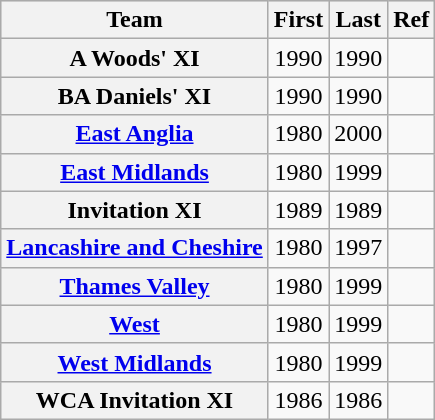<table class="wikitable sortable plainrowheaders" style="text-align:center;">
<tr style="font-weight:bold; background:#ddd;"|>
<th scope="col">Team</th>
<th scope="col">First</th>
<th scope="col">Last</th>
<th scope="col" class="unsortable">Ref</th>
</tr>
<tr>
<th scope="row">A Woods' XI</th>
<td>1990</td>
<td>1990</td>
<td></td>
</tr>
<tr>
<th scope="row">BA Daniels' XI</th>
<td>1990</td>
<td>1990</td>
<td></td>
</tr>
<tr>
<th scope="row"><a href='#'>East Anglia</a></th>
<td>1980</td>
<td>2000</td>
<td></td>
</tr>
<tr>
<th scope="row"><a href='#'>East Midlands</a></th>
<td>1980</td>
<td>1999</td>
<td></td>
</tr>
<tr>
<th scope="row">Invitation XI</th>
<td>1989</td>
<td>1989</td>
<td></td>
</tr>
<tr>
<th scope="row"><a href='#'>Lancashire and Cheshire</a></th>
<td>1980</td>
<td>1997</td>
<td></td>
</tr>
<tr>
<th scope="row"><a href='#'>Thames Valley</a></th>
<td>1980</td>
<td>1999</td>
<td></td>
</tr>
<tr>
<th scope="row"><a href='#'>West</a></th>
<td>1980</td>
<td>1999</td>
<td></td>
</tr>
<tr>
<th scope="row"><a href='#'>West Midlands</a></th>
<td>1980</td>
<td>1999</td>
<td></td>
</tr>
<tr>
<th scope="row">WCA Invitation XI</th>
<td>1986</td>
<td>1986</td>
<td></td>
</tr>
</table>
